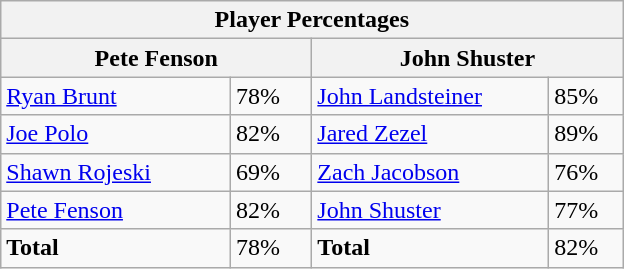<table class="wikitable">
<tr>
<th colspan=4 width=400>Player Percentages</th>
</tr>
<tr>
<th colspan=2 width=200> Pete Fenson</th>
<th colspan=2 width=200> John Shuster</th>
</tr>
<tr>
<td><a href='#'>Ryan Brunt</a></td>
<td>78%</td>
<td><a href='#'>John Landsteiner</a></td>
<td>85%</td>
</tr>
<tr>
<td><a href='#'>Joe Polo</a></td>
<td>82%</td>
<td><a href='#'>Jared Zezel</a></td>
<td>89%</td>
</tr>
<tr>
<td><a href='#'>Shawn Rojeski</a></td>
<td>69%</td>
<td><a href='#'>Zach Jacobson</a></td>
<td>76%</td>
</tr>
<tr>
<td><a href='#'>Pete Fenson</a></td>
<td>82%</td>
<td><a href='#'>John Shuster</a></td>
<td>77%</td>
</tr>
<tr>
<td><strong>Total</strong></td>
<td>78%</td>
<td><strong>Total</strong></td>
<td>82%</td>
</tr>
</table>
